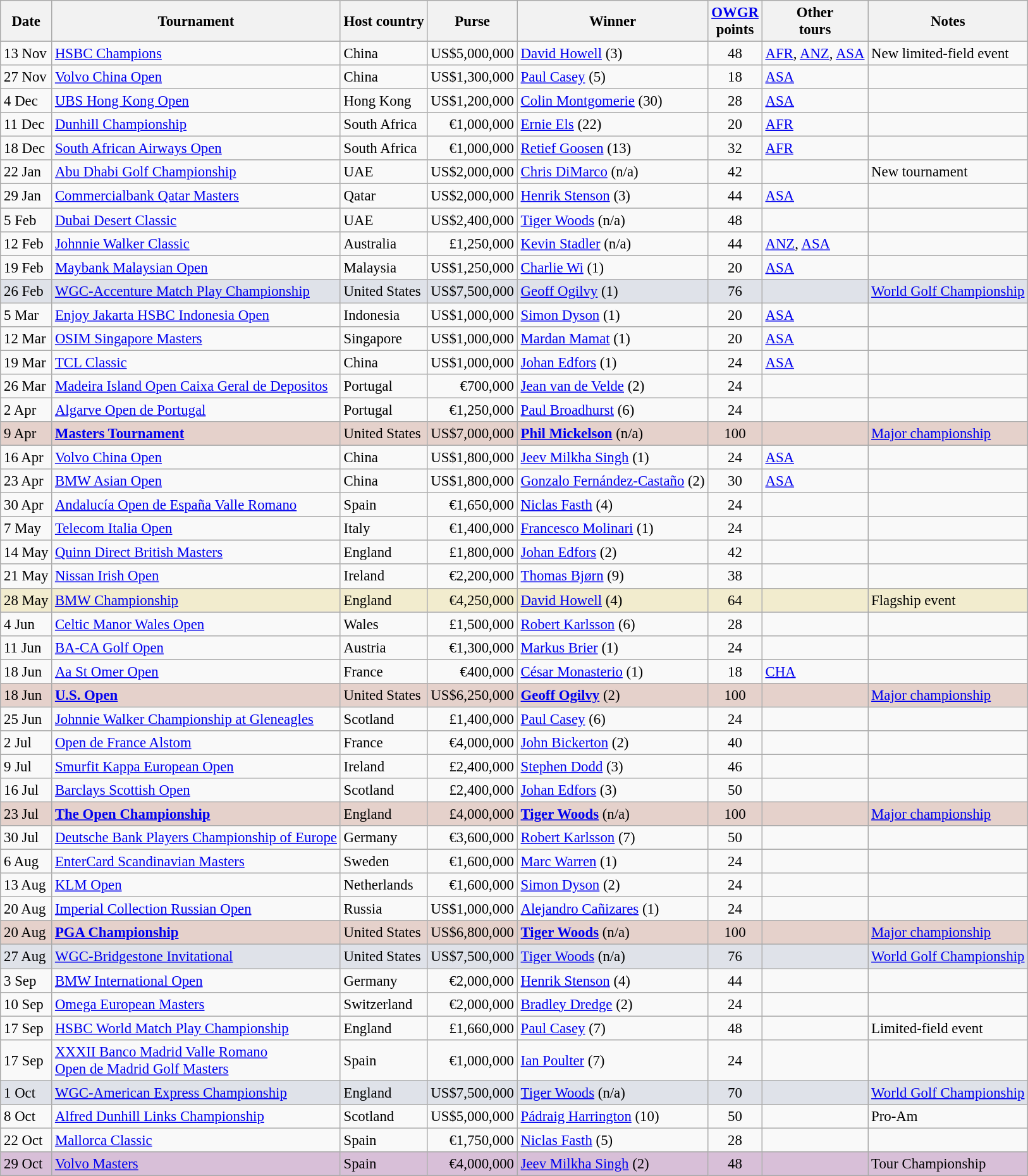<table class="wikitable" style="font-size:95%">
<tr>
<th>Date</th>
<th>Tournament</th>
<th>Host country</th>
<th>Purse</th>
<th>Winner</th>
<th><a href='#'>OWGR</a><br>points</th>
<th>Other<br>tours</th>
<th>Notes</th>
</tr>
<tr>
<td>13 Nov</td>
<td><a href='#'>HSBC Champions</a></td>
<td>China</td>
<td align=right>US$5,000,000</td>
<td> <a href='#'>David Howell</a> (3)</td>
<td align=center>48</td>
<td><a href='#'>AFR</a>, <a href='#'>ANZ</a>, <a href='#'>ASA</a></td>
<td>New limited-field event</td>
</tr>
<tr>
<td>27 Nov</td>
<td><a href='#'>Volvo China Open</a></td>
<td>China</td>
<td align=right>US$1,300,000</td>
<td> <a href='#'>Paul Casey</a> (5)</td>
<td align=center>18</td>
<td><a href='#'>ASA</a></td>
<td></td>
</tr>
<tr>
<td>4 Dec</td>
<td><a href='#'>UBS Hong Kong Open</a></td>
<td>Hong Kong</td>
<td align=right>US$1,200,000</td>
<td> <a href='#'>Colin Montgomerie</a> (30)</td>
<td align=center>28</td>
<td><a href='#'>ASA</a></td>
<td></td>
</tr>
<tr>
<td>11 Dec</td>
<td><a href='#'>Dunhill Championship</a></td>
<td>South Africa</td>
<td align=right>€1,000,000</td>
<td> <a href='#'>Ernie Els</a> (22)</td>
<td align=center>20</td>
<td><a href='#'>AFR</a></td>
<td></td>
</tr>
<tr>
<td>18 Dec</td>
<td><a href='#'>South African Airways Open</a></td>
<td>South Africa</td>
<td align=right>€1,000,000</td>
<td> <a href='#'>Retief Goosen</a> (13)</td>
<td align=center>32</td>
<td><a href='#'>AFR</a></td>
<td></td>
</tr>
<tr>
<td>22 Jan</td>
<td><a href='#'>Abu Dhabi Golf Championship</a></td>
<td>UAE</td>
<td align=right>US$2,000,000</td>
<td> <a href='#'>Chris DiMarco</a> (n/a)</td>
<td align=center>42</td>
<td></td>
<td>New tournament</td>
</tr>
<tr>
<td>29 Jan</td>
<td><a href='#'>Commercialbank Qatar Masters</a></td>
<td>Qatar</td>
<td align=right>US$2,000,000</td>
<td> <a href='#'>Henrik Stenson</a> (3)</td>
<td align=center>44</td>
<td><a href='#'>ASA</a></td>
<td></td>
</tr>
<tr>
<td>5 Feb</td>
<td><a href='#'>Dubai Desert Classic</a></td>
<td>UAE</td>
<td align=right>US$2,400,000</td>
<td> <a href='#'>Tiger Woods</a> (n/a)</td>
<td align=center>48</td>
<td></td>
<td></td>
</tr>
<tr>
<td>12 Feb</td>
<td><a href='#'>Johnnie Walker Classic</a></td>
<td>Australia</td>
<td align=right>£1,250,000</td>
<td> <a href='#'>Kevin Stadler</a> (n/a)</td>
<td align=center>44</td>
<td><a href='#'>ANZ</a>, <a href='#'>ASA</a></td>
<td></td>
</tr>
<tr>
<td>19 Feb</td>
<td><a href='#'>Maybank Malaysian Open</a></td>
<td>Malaysia</td>
<td align=right>US$1,250,000</td>
<td> <a href='#'>Charlie Wi</a> (1)</td>
<td align=center>20</td>
<td><a href='#'>ASA</a></td>
<td></td>
</tr>
<tr style="background:#dfe2e9;">
<td>26 Feb</td>
<td><a href='#'>WGC-Accenture Match Play Championship</a></td>
<td>United States</td>
<td align=right>US$7,500,000</td>
<td> <a href='#'>Geoff Ogilvy</a> (1)</td>
<td align=center>76</td>
<td></td>
<td><a href='#'>World Golf Championship</a></td>
</tr>
<tr>
<td>5 Mar</td>
<td><a href='#'>Enjoy Jakarta HSBC Indonesia Open</a></td>
<td>Indonesia</td>
<td align=right>US$1,000,000</td>
<td> <a href='#'>Simon Dyson</a> (1)</td>
<td align=center>20</td>
<td><a href='#'>ASA</a></td>
<td></td>
</tr>
<tr>
<td>12 Mar</td>
<td><a href='#'>OSIM Singapore Masters</a></td>
<td>Singapore</td>
<td align=right>US$1,000,000</td>
<td> <a href='#'>Mardan Mamat</a> (1)</td>
<td align=center>20</td>
<td><a href='#'>ASA</a></td>
<td></td>
</tr>
<tr>
<td>19 Mar</td>
<td><a href='#'>TCL Classic</a></td>
<td>China</td>
<td align=right>US$1,000,000</td>
<td> <a href='#'>Johan Edfors</a> (1)</td>
<td align=center>24</td>
<td><a href='#'>ASA</a></td>
<td></td>
</tr>
<tr>
<td>26 Mar</td>
<td><a href='#'>Madeira Island Open Caixa Geral de Depositos</a></td>
<td>Portugal</td>
<td align=right>€700,000</td>
<td> <a href='#'>Jean van de Velde</a> (2)</td>
<td align=center>24</td>
<td></td>
<td></td>
</tr>
<tr>
<td>2 Apr</td>
<td><a href='#'>Algarve Open de Portugal</a></td>
<td>Portugal</td>
<td align=right>€1,250,000</td>
<td> <a href='#'>Paul Broadhurst</a> (6)</td>
<td align=center>24</td>
<td></td>
<td></td>
</tr>
<tr style="background:#e5d1cb;">
<td>9 Apr</td>
<td><strong><a href='#'>Masters Tournament</a></strong></td>
<td>United States</td>
<td align=right>US$7,000,000</td>
<td> <strong><a href='#'>Phil Mickelson</a></strong> (n/a)</td>
<td align=center>100</td>
<td></td>
<td><a href='#'>Major championship</a></td>
</tr>
<tr>
<td>16 Apr</td>
<td><a href='#'>Volvo China Open</a></td>
<td>China</td>
<td align=right>US$1,800,000</td>
<td> <a href='#'>Jeev Milkha Singh</a> (1)</td>
<td align=center>24</td>
<td><a href='#'>ASA</a></td>
<td></td>
</tr>
<tr>
<td>23 Apr</td>
<td><a href='#'>BMW Asian Open</a></td>
<td>China</td>
<td align=right>US$1,800,000</td>
<td> <a href='#'>Gonzalo Fernández-Castaño</a> (2)</td>
<td align=center>30</td>
<td><a href='#'>ASA</a></td>
<td></td>
</tr>
<tr>
<td>30 Apr</td>
<td><a href='#'>Andalucía Open de España Valle Romano</a></td>
<td>Spain</td>
<td align=right>€1,650,000</td>
<td> <a href='#'>Niclas Fasth</a> (4)</td>
<td align=center>24</td>
<td></td>
<td></td>
</tr>
<tr>
<td>7 May</td>
<td><a href='#'>Telecom Italia Open</a></td>
<td>Italy</td>
<td align=right>€1,400,000</td>
<td> <a href='#'>Francesco Molinari</a> (1)</td>
<td align=center>24</td>
<td></td>
<td></td>
</tr>
<tr>
<td>14 May</td>
<td><a href='#'>Quinn Direct British Masters</a></td>
<td>England</td>
<td align=right>£1,800,000</td>
<td> <a href='#'>Johan Edfors</a> (2)</td>
<td align=center>42</td>
<td></td>
<td></td>
</tr>
<tr>
<td>21 May</td>
<td><a href='#'>Nissan Irish Open</a></td>
<td>Ireland</td>
<td align=right>€2,200,000</td>
<td> <a href='#'>Thomas Bjørn</a> (9)</td>
<td align=center>38</td>
<td></td>
<td></td>
</tr>
<tr style="background:#f2ecce;">
<td>28 May</td>
<td><a href='#'>BMW Championship</a></td>
<td>England</td>
<td align=right>€4,250,000</td>
<td> <a href='#'>David Howell</a> (4)</td>
<td align=center>64</td>
<td></td>
<td>Flagship event</td>
</tr>
<tr>
<td>4 Jun</td>
<td><a href='#'>Celtic Manor Wales Open</a></td>
<td>Wales</td>
<td align=right>£1,500,000</td>
<td> <a href='#'>Robert Karlsson</a> (6)</td>
<td align=center>28</td>
<td></td>
<td></td>
</tr>
<tr>
<td>11 Jun</td>
<td><a href='#'>BA-CA Golf Open</a></td>
<td>Austria</td>
<td align=right>€1,300,000</td>
<td> <a href='#'>Markus Brier</a> (1)</td>
<td align=center>24</td>
<td></td>
<td></td>
</tr>
<tr>
<td>18 Jun</td>
<td><a href='#'>Aa St Omer Open</a></td>
<td>France</td>
<td align=right>€400,000</td>
<td> <a href='#'>César Monasterio</a> (1)</td>
<td align=center>18</td>
<td><a href='#'>CHA</a></td>
<td></td>
</tr>
<tr style="background:#e5d1cb;">
<td>18 Jun</td>
<td><strong><a href='#'>U.S. Open</a></strong></td>
<td>United States</td>
<td align=right>US$6,250,000</td>
<td> <strong><a href='#'>Geoff Ogilvy</a></strong> (2)</td>
<td align=center>100</td>
<td></td>
<td><a href='#'>Major championship</a></td>
</tr>
<tr>
<td>25 Jun</td>
<td><a href='#'>Johnnie Walker Championship at Gleneagles</a></td>
<td>Scotland</td>
<td align=right>£1,400,000</td>
<td> <a href='#'>Paul Casey</a> (6)</td>
<td align=center>24</td>
<td></td>
<td></td>
</tr>
<tr>
<td>2 Jul</td>
<td><a href='#'>Open de France Alstom</a></td>
<td>France</td>
<td align=right>€4,000,000</td>
<td> <a href='#'>John Bickerton</a> (2)</td>
<td align=center>40</td>
<td></td>
<td></td>
</tr>
<tr>
<td>9 Jul</td>
<td><a href='#'>Smurfit Kappa European Open</a></td>
<td>Ireland</td>
<td align=right>£2,400,000</td>
<td> <a href='#'>Stephen Dodd</a> (3)</td>
<td align=center>46</td>
<td></td>
<td></td>
</tr>
<tr>
<td>16 Jul</td>
<td><a href='#'>Barclays Scottish Open</a></td>
<td>Scotland</td>
<td align=right>£2,400,000</td>
<td> <a href='#'>Johan Edfors</a> (3)</td>
<td align=center>50</td>
<td></td>
<td></td>
</tr>
<tr style="background:#e5d1cb;">
<td>23 Jul</td>
<td><strong><a href='#'>The Open Championship</a></strong></td>
<td>England</td>
<td align=right>£4,000,000</td>
<td> <strong><a href='#'>Tiger Woods</a></strong> (n/a)</td>
<td align=center>100</td>
<td></td>
<td><a href='#'>Major championship</a></td>
</tr>
<tr>
<td>30 Jul</td>
<td><a href='#'>Deutsche Bank Players Championship of Europe</a></td>
<td>Germany</td>
<td align=right>€3,600,000</td>
<td> <a href='#'>Robert Karlsson</a> (7)</td>
<td align=center>50</td>
<td></td>
<td></td>
</tr>
<tr>
<td>6 Aug</td>
<td><a href='#'>EnterCard Scandinavian Masters</a></td>
<td>Sweden</td>
<td align=right>€1,600,000</td>
<td> <a href='#'>Marc Warren</a> (1)</td>
<td align=center>24</td>
<td></td>
<td></td>
</tr>
<tr>
<td>13 Aug</td>
<td><a href='#'>KLM Open</a></td>
<td>Netherlands</td>
<td align=right>€1,600,000</td>
<td> <a href='#'>Simon Dyson</a> (2)</td>
<td align=center>24</td>
<td></td>
<td></td>
</tr>
<tr>
<td>20 Aug</td>
<td><a href='#'>Imperial Collection Russian Open</a></td>
<td>Russia</td>
<td align=right>US$1,000,000</td>
<td> <a href='#'>Alejandro Cañizares</a> (1)</td>
<td align=center>24</td>
<td></td>
<td></td>
</tr>
<tr style="background:#e5d1cb;">
<td>20 Aug</td>
<td><strong><a href='#'>PGA Championship</a></strong></td>
<td>United States</td>
<td align=right>US$6,800,000</td>
<td> <strong><a href='#'>Tiger Woods</a></strong> (n/a)</td>
<td align=center>100</td>
<td></td>
<td><a href='#'>Major championship</a></td>
</tr>
<tr style="background:#dfe2e9;">
<td>27 Aug</td>
<td><a href='#'>WGC-Bridgestone Invitational</a></td>
<td>United States</td>
<td align=right>US$7,500,000</td>
<td> <a href='#'>Tiger Woods</a> (n/a)</td>
<td align=center>76</td>
<td></td>
<td><a href='#'>World Golf Championship</a></td>
</tr>
<tr>
<td>3 Sep</td>
<td><a href='#'>BMW International Open</a></td>
<td>Germany</td>
<td align=right>€2,000,000</td>
<td> <a href='#'>Henrik Stenson</a> (4)</td>
<td align=center>44</td>
<td></td>
<td></td>
</tr>
<tr>
<td>10 Sep</td>
<td><a href='#'>Omega European Masters</a></td>
<td>Switzerland</td>
<td align=right>€2,000,000</td>
<td> <a href='#'>Bradley Dredge</a> (2)</td>
<td align=center>24</td>
<td></td>
<td></td>
</tr>
<tr>
<td>17 Sep</td>
<td><a href='#'>HSBC World Match Play Championship</a></td>
<td>England</td>
<td align=right>£1,660,000</td>
<td> <a href='#'>Paul Casey</a> (7)</td>
<td align=center>48</td>
<td></td>
<td>Limited-field event</td>
</tr>
<tr>
<td>17 Sep</td>
<td><a href='#'>XXXII Banco Madrid Valle Romano<br>Open de Madrid Golf Masters</a></td>
<td>Spain</td>
<td align=right>€1,000,000</td>
<td> <a href='#'>Ian Poulter</a> (7)</td>
<td align=center>24</td>
<td></td>
<td></td>
</tr>
<tr style="background:#dfe2e9;">
<td>1 Oct</td>
<td><a href='#'>WGC-American Express Championship</a></td>
<td>England</td>
<td align=right>US$7,500,000</td>
<td> <a href='#'>Tiger Woods</a> (n/a)</td>
<td align=center>70</td>
<td></td>
<td><a href='#'>World Golf Championship</a></td>
</tr>
<tr>
<td>8 Oct</td>
<td><a href='#'>Alfred Dunhill Links Championship</a></td>
<td>Scotland</td>
<td align=right>US$5,000,000</td>
<td> <a href='#'>Pádraig Harrington</a> (10)</td>
<td align=center>50</td>
<td></td>
<td>Pro-Am</td>
</tr>
<tr>
<td>22 Oct</td>
<td><a href='#'>Mallorca Classic</a></td>
<td>Spain</td>
<td align=right>€1,750,000</td>
<td> <a href='#'>Niclas Fasth</a> (5)</td>
<td align=center>28</td>
<td></td>
<td></td>
</tr>
<tr style="background:thistle;">
<td>29 Oct</td>
<td><a href='#'>Volvo Masters</a></td>
<td>Spain</td>
<td align=right>€4,000,000</td>
<td> <a href='#'>Jeev Milkha Singh</a> (2)</td>
<td align=center>48</td>
<td></td>
<td>Tour Championship</td>
</tr>
</table>
